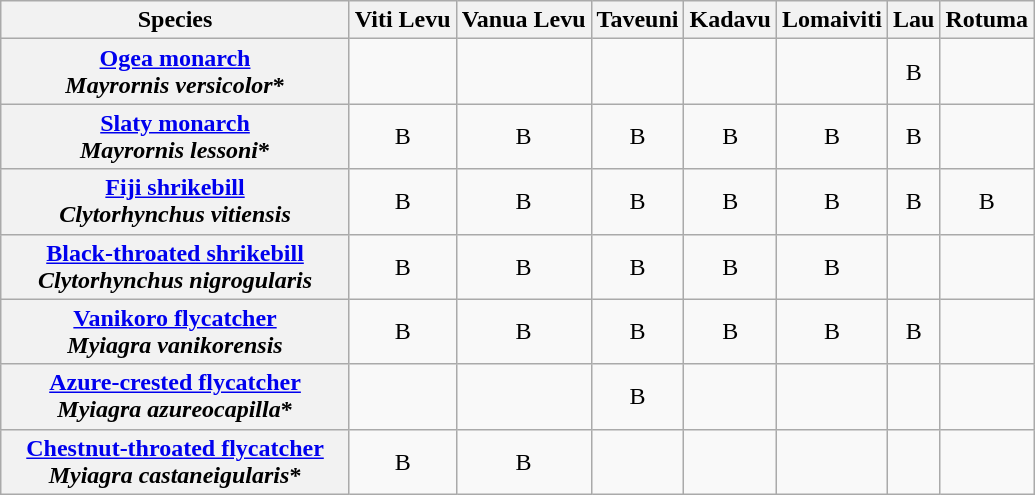<table class="wikitable" style="text-align:center">
<tr>
<th width="225">Species</th>
<th>Viti Levu</th>
<th>Vanua Levu</th>
<th>Taveuni</th>
<th>Kadavu</th>
<th>Lomaiviti</th>
<th>Lau</th>
<th>Rotuma</th>
</tr>
<tr>
<th><a href='#'>Ogea monarch</a><br><em>Mayrornis versicolor</em>*</th>
<td></td>
<td></td>
<td></td>
<td></td>
<td></td>
<td>B</td>
<td></td>
</tr>
<tr>
<th><a href='#'>Slaty monarch</a><br><em>Mayrornis lessoni</em>*</th>
<td>B</td>
<td>B</td>
<td>B</td>
<td>B</td>
<td>B</td>
<td>B</td>
<td></td>
</tr>
<tr>
<th><a href='#'>Fiji shrikebill</a><br><em>Clytorhynchus vitiensis</em></th>
<td>B</td>
<td>B</td>
<td>B</td>
<td>B</td>
<td>B</td>
<td>B</td>
<td>B</td>
</tr>
<tr>
<th><a href='#'>Black-throated shrikebill</a><br><em>Clytorhynchus nigrogularis</em></th>
<td>B</td>
<td>B</td>
<td>B</td>
<td>B</td>
<td>B</td>
<td></td>
<td></td>
</tr>
<tr>
<th><a href='#'>Vanikoro flycatcher</a><br><em>Myiagra vanikorensis</em></th>
<td>B</td>
<td>B</td>
<td>B</td>
<td>B</td>
<td>B</td>
<td>B</td>
<td></td>
</tr>
<tr>
<th><a href='#'>Azure-crested flycatcher</a><br><em>Myiagra azureocapilla</em>*</th>
<td></td>
<td></td>
<td>B</td>
<td></td>
<td></td>
<td></td>
<td></td>
</tr>
<tr>
<th><a href='#'>Chestnut-throated flycatcher</a><br><em>Myiagra castaneigularis</em>*</th>
<td>B</td>
<td>B</td>
<td></td>
<td></td>
<td></td>
<td></td>
<td></td>
</tr>
</table>
